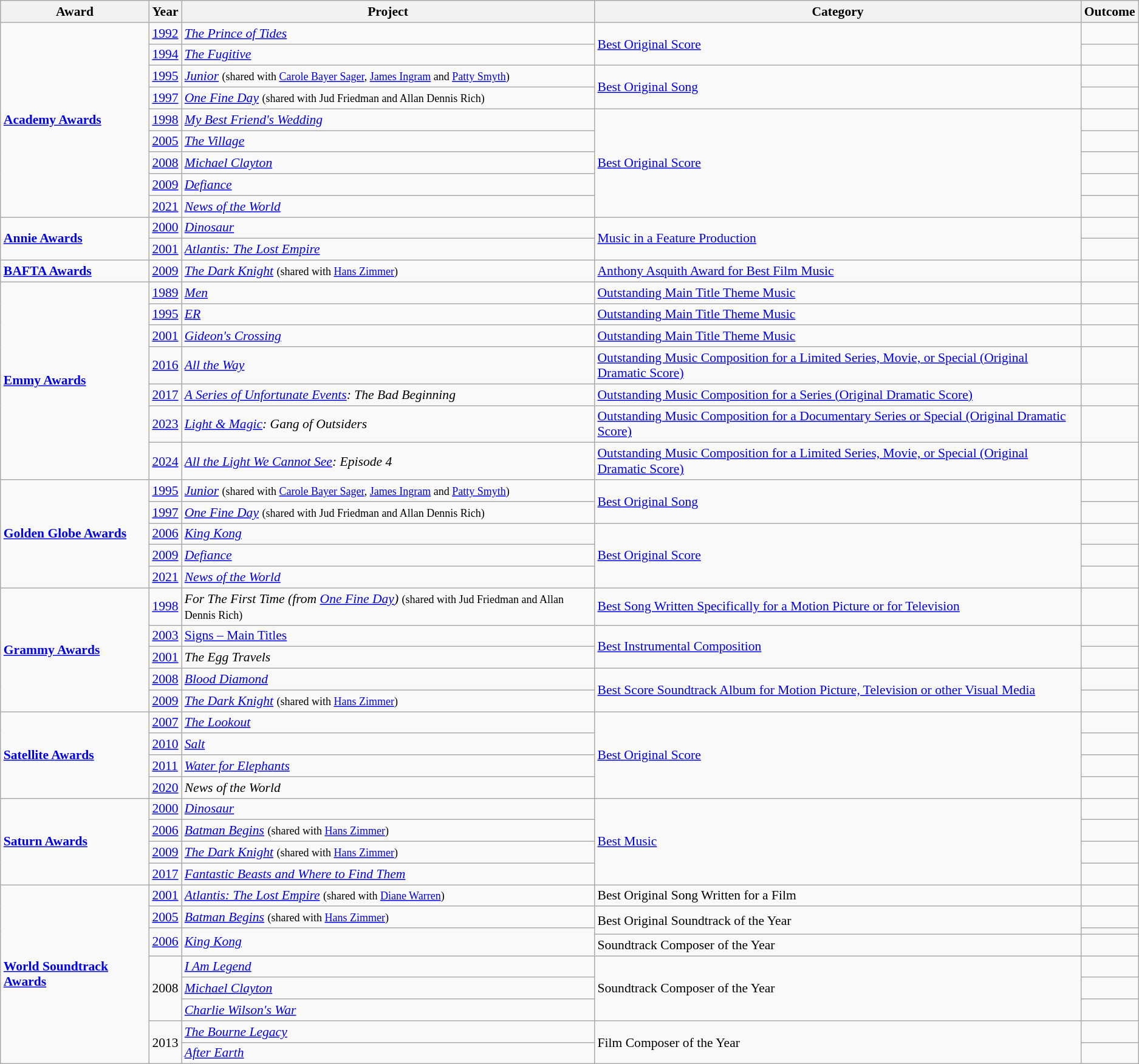<table class="wikitable" style="font-size: 90%;">
<tr>
<th>Award</th>
<th>Year</th>
<th>Project</th>
<th>Category</th>
<th>Outcome</th>
</tr>
<tr>
<td rowspan="9"><strong><a href='#'>Academy Awards</a></strong></td>
<td><a href='#'>1992</a></td>
<td><em><a href='#'>The Prince of Tides</a></em></td>
<td rowspan="2"><a href='#'>Best Original Score</a></td>
<td></td>
</tr>
<tr>
<td><a href='#'>1994</a></td>
<td><em><a href='#'>The Fugitive</a></em></td>
<td></td>
</tr>
<tr>
<td><a href='#'>1995</a></td>
<td><em><a href='#'>Junior</a></em> <small>(shared with <a href='#'>Carole Bayer Sager</a>, <a href='#'>James Ingram</a> and <a href='#'>Patty Smyth</a>)</small></td>
<td rowspan="2"><a href='#'>Best Original Song</a></td>
<td></td>
</tr>
<tr>
<td><a href='#'>1997</a></td>
<td><em><a href='#'>One Fine Day</a></em> <small>(shared with Jud Friedman and Allan Dennis Rich)</small></td>
<td></td>
</tr>
<tr>
<td><a href='#'>1998</a></td>
<td><em><a href='#'>My Best Friend's Wedding</a></em></td>
<td rowspan="5"><a href='#'>Best Original Score</a></td>
<td></td>
</tr>
<tr>
<td><a href='#'>2005</a></td>
<td><em><a href='#'>The Village</a></em></td>
<td></td>
</tr>
<tr>
<td><a href='#'>2008</a></td>
<td><em><a href='#'>Michael Clayton</a></em></td>
<td></td>
</tr>
<tr>
<td><a href='#'>2009</a></td>
<td><em><a href='#'>Defiance</a></em></td>
<td></td>
</tr>
<tr>
<td><a href='#'>2021</a></td>
<td><em><a href='#'>News of the World</a></em></td>
<td></td>
</tr>
<tr>
<td rowspan="2"><strong><a href='#'>Annie Awards</a></strong></td>
<td><a href='#'>2000</a></td>
<td><em><a href='#'>Dinosaur</a></em></td>
<td rowspan="2"><a href='#'>Music in a Feature Production</a></td>
<td></td>
</tr>
<tr>
<td><a href='#'>2001</a></td>
<td><em><a href='#'>Atlantis: The Lost Empire</a></em></td>
<td></td>
</tr>
<tr>
<td><strong><a href='#'>BAFTA Awards</a></strong></td>
<td><a href='#'>2009</a></td>
<td><em><a href='#'>The Dark Knight</a></em> <small>(shared with <a href='#'>Hans Zimmer</a>)</small></td>
<td><a href='#'>Anthony Asquith Award for Best Film Music</a></td>
<td></td>
</tr>
<tr>
<td rowspan="7"><strong><a href='#'>Emmy Awards</a></strong></td>
<td><a href='#'>1989</a></td>
<td><em><a href='#'>Men</a></em></td>
<td><a href='#'>Outstanding Main Title Theme Music</a></td>
<td></td>
</tr>
<tr>
<td><a href='#'>1995</a></td>
<td><em><a href='#'>ER</a></em></td>
<td><a href='#'>Outstanding Main Title Theme Music</a></td>
<td></td>
</tr>
<tr>
<td><a href='#'>2001</a></td>
<td><em><a href='#'>Gideon's Crossing</a></em></td>
<td><a href='#'>Outstanding Main Title Theme Music</a></td>
<td></td>
</tr>
<tr>
<td><a href='#'>2016</a></td>
<td><em><a href='#'>All the Way</a></em></td>
<td><a href='#'>Outstanding Music Composition for a Limited Series, Movie, or Special (Original Dramatic Score)</a></td>
<td></td>
</tr>
<tr>
<td><a href='#'>2017</a></td>
<td><em><a href='#'>A Series of Unfortunate Events</a>: The Bad Beginning</em></td>
<td><a href='#'>Outstanding Music Composition for a Series (Original Dramatic Score)</a></td>
<td></td>
</tr>
<tr>
<td><a href='#'>2023</a></td>
<td><em><a href='#'>Light & Magic</a>: Gang of Outsiders</em></td>
<td><a href='#'>Outstanding Music Composition for a Documentary Series or Special (Original Dramatic Score)</a></td>
<td></td>
</tr>
<tr>
<td><a href='#'>2024</a></td>
<td><em><a href='#'>All the Light We Cannot See</a>: Episode 4</em></td>
<td><a href='#'>Outstanding Music Composition for a Limited Series, Movie, or Special (Original Dramatic Score)</a></td>
<td></td>
</tr>
<tr>
<td rowspan="5"><strong><a href='#'>Golden Globe Awards</a></strong></td>
<td><a href='#'>1995</a></td>
<td><em><a href='#'>Junior</a></em> <small>(shared with <a href='#'>Carole Bayer Sager</a>, <a href='#'>James Ingram</a> and <a href='#'>Patty Smyth</a>)</small></td>
<td rowspan="2"><a href='#'>Best Original Song</a></td>
<td></td>
</tr>
<tr>
<td><a href='#'>1997</a></td>
<td><em><a href='#'>One Fine Day</a></em> <small>(shared with Jud Friedman and Allan Dennis Rich)</small></td>
<td></td>
</tr>
<tr>
<td><a href='#'>2006</a></td>
<td><em><a href='#'>King Kong</a></em></td>
<td rowspan="3"><a href='#'>Best Original Score</a></td>
<td></td>
</tr>
<tr>
<td><a href='#'>2009</a></td>
<td><em><a href='#'>Defiance</a></em></td>
<td></td>
</tr>
<tr>
<td><a href='#'>2021</a></td>
<td><em><a href='#'>News of the World</a></em></td>
<td></td>
</tr>
<tr>
<td rowspan="5"><strong><a href='#'>Grammy Awards</a></strong></td>
<td><a href='#'>1998</a></td>
<td><em>For The First Time (from <a href='#'>One Fine Day</a>)</em> <small>(shared with Jud Friedman and Allan Dennis Rich)</small></td>
<td><a href='#'>Best Song Written Specifically for a Motion Picture or for Television</a></td>
<td></td>
</tr>
<tr>
<td><a href='#'>2003</a></td>
<td><a href='#'>Signs – Main Titles</a></td>
<td rowspan="2"><a href='#'>Best Instrumental Composition</a></td>
<td></td>
</tr>
<tr>
<td><a href='#'>2001</a></td>
<td><em>The Egg Travels</em></td>
<td></td>
</tr>
<tr>
<td><a href='#'>2008</a></td>
<td><em><a href='#'>Blood Diamond</a></em></td>
<td rowspan="2"><a href='#'>Best Score Soundtrack Album for Motion Picture, Television or other Visual Media</a></td>
<td></td>
</tr>
<tr>
<td><a href='#'>2009</a></td>
<td><em><a href='#'>The Dark Knight</a></em> <small>(shared with <a href='#'>Hans Zimmer</a>)</small></td>
<td></td>
</tr>
<tr>
<td rowspan="4"><strong><a href='#'>Satellite Awards</a></strong></td>
<td><a href='#'>2007</a></td>
<td><em><a href='#'>The Lookout</a></em></td>
<td rowspan="4"><a href='#'>Best Original Score</a></td>
<td></td>
</tr>
<tr>
<td><a href='#'>2010</a></td>
<td><em><a href='#'>Salt</a></em></td>
<td></td>
</tr>
<tr>
<td><a href='#'>2011</a></td>
<td><em><a href='#'>Water for Elephants</a></em></td>
<td></td>
</tr>
<tr>
<td><a href='#'>2020</a></td>
<td><em>News of the World</em></td>
<td></td>
</tr>
<tr>
<td rowspan="4"><strong><a href='#'>Saturn Awards</a></strong></td>
<td><a href='#'>2000</a></td>
<td><em><a href='#'>Dinosaur</a></em></td>
<td rowspan="4"><a href='#'>Best Music</a></td>
<td></td>
</tr>
<tr>
<td><a href='#'>2006</a></td>
<td><em><a href='#'>Batman Begins</a></em> <small>(shared with <a href='#'>Hans Zimmer</a>)</small></td>
<td></td>
</tr>
<tr>
<td><a href='#'>2009</a></td>
<td><em><a href='#'>The Dark Knight</a></em> <small>(shared with <a href='#'>Hans Zimmer</a>)</small></td>
<td></td>
</tr>
<tr>
<td><a href='#'>2017</a></td>
<td><em><a href='#'>Fantastic Beasts and Where to Find Them</a></em></td>
<td></td>
</tr>
<tr>
<td rowspan="9"><strong><a href='#'>World Soundtrack Awards</a></strong></td>
<td><a href='#'>2001</a></td>
<td><em><a href='#'>Atlantis: The Lost Empire</a></em> <small>(shared with <a href='#'>Diane Warren</a>)</small></td>
<td>Best Original Song Written for a Film</td>
<td></td>
</tr>
<tr>
<td><a href='#'>2005</a></td>
<td><em><a href='#'>Batman Begins</a></em> <small>(shared with <a href='#'>Hans Zimmer</a>)</small></td>
<td rowspan="2">Best Original Soundtrack of the Year</td>
<td></td>
</tr>
<tr>
<td rowspan="2"><a href='#'>2006</a></td>
<td rowspan="2"><em><a href='#'>King Kong</a></em></td>
<td></td>
</tr>
<tr>
<td>Soundtrack Composer of the Year</td>
<td></td>
</tr>
<tr>
<td rowspan="3">2008</td>
<td><em><a href='#'>I Am Legend</a></em></td>
<td rowspan="3">Soundtrack Composer of the Year</td>
<td></td>
</tr>
<tr>
<td><em><a href='#'>Michael Clayton</a></em></td>
<td></td>
</tr>
<tr>
<td><em><a href='#'>Charlie Wilson's War</a></em></td>
<td></td>
</tr>
<tr>
<td rowspan="2">2013</td>
<td><em><a href='#'>The Bourne Legacy</a></em></td>
<td rowspan="2">Film Composer of the Year</td>
<td></td>
</tr>
<tr>
<td><em><a href='#'>After Earth</a></em></td>
<td></td>
</tr>
</table>
